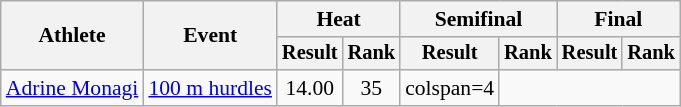<table class=wikitable style=font-size:90%>
<tr>
<th rowspan=2>Athlete</th>
<th rowspan=2>Event</th>
<th colspan=2>Heat</th>
<th colspan=2>Semifinal</th>
<th colspan=2>Final</th>
</tr>
<tr style=font-size:95%>
<th>Result</th>
<th>Rank</th>
<th>Result</th>
<th>Rank</th>
<th>Result</th>
<th>Rank</th>
</tr>
<tr align=center>
<td align=left><a href='#'>Adrine Monagi</a></td>
<td align=left><a href='#'>100 m hurdles</a></td>
<td>14.00</td>
<td>35</td>
<td>colspan=4 </td>
</tr>
</table>
